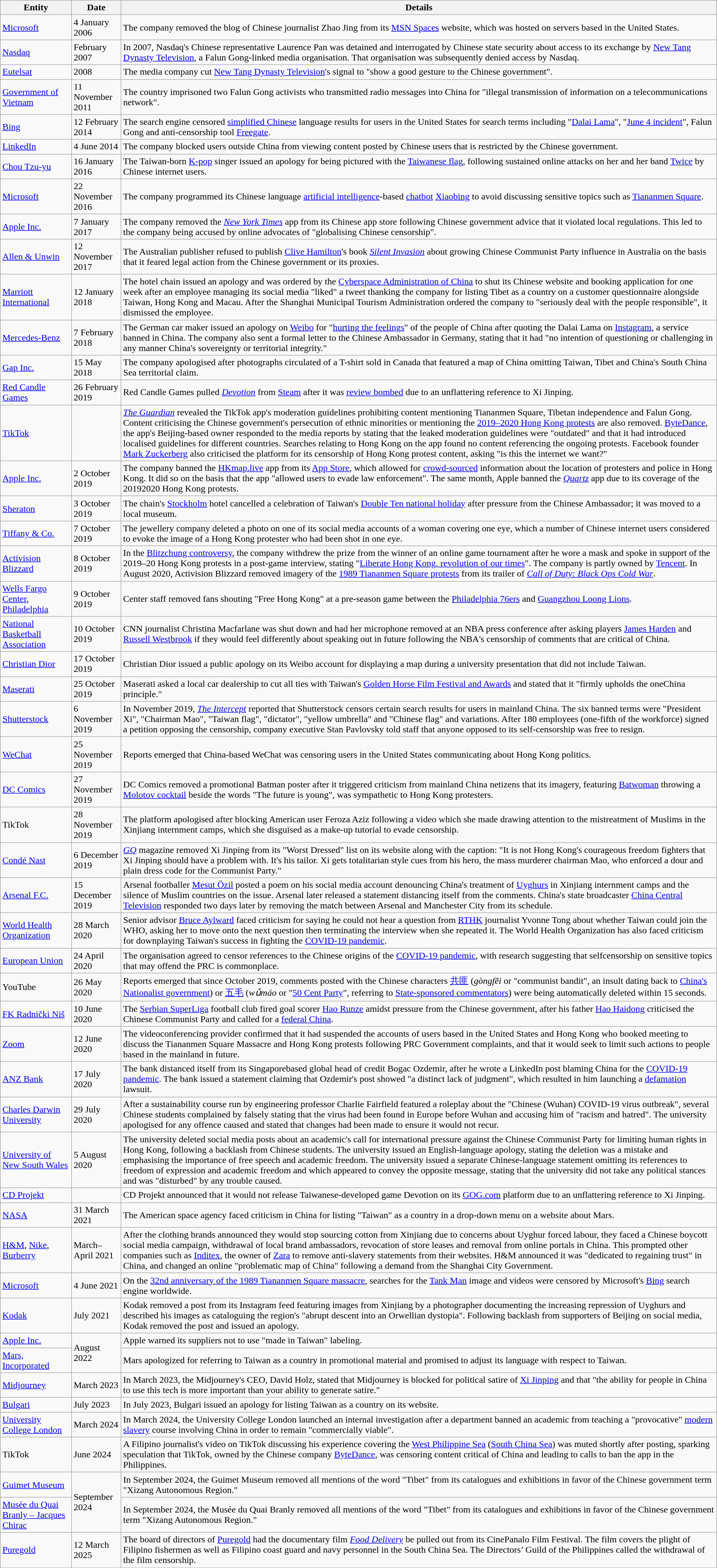<table class="wikitable sticky-header">
<tr>
<th>Entity</th>
<th>Date</th>
<th>Details</th>
</tr>
<tr>
<td><a href='#'>Microsoft</a></td>
<td>4 January 2006</td>
<td>The company removed the blog of Chinese journalist Zhao Jing from its <a href='#'>MSN Spaces</a> website, which was hosted on servers based in the United States.</td>
</tr>
<tr>
<td><a href='#'>Nasdaq</a></td>
<td>February 2007</td>
<td>In 2007, Nasdaq's Chinese representative Laurence Pan was detained and interrogated by Chinese state security about access to its exchange by <a href='#'>New Tang Dynasty Television</a>, a Falun Gong-linked media organisation. That organisation was subsequently denied access by Nasdaq.</td>
</tr>
<tr>
<td><a href='#'>Eutelsat</a></td>
<td>2008</td>
<td>The media company cut <a href='#'>New Tang Dynasty Television</a>'s signal to "show a good gesture to the Chinese government".</td>
</tr>
<tr>
<td><a href='#'>Government of Vietnam</a></td>
<td>11 November 2011</td>
<td>The country imprisoned two Falun Gong activists who transmitted radio messages into China for "illegal transmission of information on a telecommunications network".</td>
</tr>
<tr>
<td><a href='#'>Bing</a></td>
<td>12 February 2014</td>
<td>The search engine censored <a href='#'>simplified Chinese</a> language results for users in the United States for search terms including "<a href='#'>Dalai Lama</a>", "<a href='#'>June 4 incident</a>", Falun Gong and anti-censorship tool <a href='#'>Freegate</a>.</td>
</tr>
<tr>
<td><a href='#'>LinkedIn</a></td>
<td>4 June 2014</td>
<td>The company blocked users outside China from viewing content posted by Chinese users that is restricted by the Chinese government.</td>
</tr>
<tr>
<td><a href='#'>Chou Tzu-yu</a></td>
<td>16 January 2016</td>
<td>The Taiwan-born <a href='#'>K-pop</a> singer issued an apology for being pictured with the <a href='#'>Taiwanese flag</a>, following sustained online attacks on her and her band <a href='#'>Twice</a> by Chinese internet users.</td>
</tr>
<tr>
<td><a href='#'>Microsoft</a></td>
<td>22 November 2016</td>
<td>The company programmed its Chinese language <a href='#'>artificial intelligence</a>-based <a href='#'>chatbot</a> <a href='#'>Xiaobing</a> to avoid discussing sensitive topics such as <a href='#'>Tiananmen Square</a>.</td>
</tr>
<tr>
<td><a href='#'>Apple Inc.</a></td>
<td>7 January 2017</td>
<td>The company removed the <em><a href='#'>New York Times</a></em> app from its Chinese app store following Chinese government advice that it violated local regulations. This led to the company being accused by online advocates of "globalising Chinese censorship".</td>
</tr>
<tr>
<td><a href='#'>Allen & Unwin</a></td>
<td>12 November 2017</td>
<td>The Australian publisher refused to publish <a href='#'>Clive Hamilton</a>'s book <em><a href='#'>Silent Invasion</a></em> about growing Chinese Communist Party influence in Australia on the basis that it feared legal action from the Chinese government or its proxies.</td>
</tr>
<tr>
<td><a href='#'>Marriott International</a></td>
<td>12 January 2018</td>
<td>The hotel chain issued an apology and was ordered by the <a href='#'>Cyberspace Administration of China</a> to shut its Chinese website and booking application for one week after an employee managing its social media "liked" a tweet thanking the company for listing Tibet as a country on a customer questionnaire alongside Taiwan, Hong Kong and Macau. After the Shanghai Municipal Tourism Administration ordered the company to "seriously deal with the people responsible", it dismissed the employee.</td>
</tr>
<tr>
<td><a href='#'>Mercedes-Benz</a></td>
<td>7 February 2018</td>
<td>The German car maker issued an apology on <a href='#'>Weibo</a> for "<a href='#'>hurting the feelings</a>" of the people of China after quoting the Dalai Lama on <a href='#'>Instagram</a>, a service banned in China. The company also sent a formal letter to the Chinese Ambassador in Germany, stating that it had "no intention of questioning or challenging in any manner China's sovereignty or territorial integrity."</td>
</tr>
<tr>
<td><a href='#'>Gap Inc.</a></td>
<td>15 May 2018</td>
<td>The company apologised after photographs circulated of a T-shirt sold in Canada that featured a map of China omitting Taiwan, Tibet and China's South China Sea territorial claim.</td>
</tr>
<tr>
<td><a href='#'>Red Candle Games</a></td>
<td>26 February 2019</td>
<td>Red Candle Games pulled <a href='#'><em>Devotion</em></a> from <a href='#'>Steam</a> after it was <a href='#'>review bombed</a> due to an unflattering reference to Xi Jinping.</td>
</tr>
<tr>
<td><a href='#'>TikTok</a></td>
<td></td>
<td><em><a href='#'>The Guardian</a></em> revealed the TikTok app's moderation guidelines prohibiting content mentioning Tiananmen Square, Tibetan independence and Falun Gong. Content criticising the Chinese government's persecution of ethnic minorities or mentioning the <a href='#'>2019–2020 Hong Kong protests</a> are also removed. <a href='#'>ByteDance</a>, the app's Beijing-based owner responded to the media reports by stating that the leaked moderation guidelines were "outdated" and that it had introduced localised guidelines for different countries. Searches relating to Hong Kong on the app found no content referencing the ongoing protests. Facebook founder <a href='#'>Mark Zuckerberg</a> also criticised the platform for its censorship of Hong Kong protest content, asking "is this the internet we want?"</td>
</tr>
<tr>
<td><a href='#'>Apple Inc.</a></td>
<td>2 October 2019</td>
<td>The company banned the <a href='#'>HKmap.live</a> app from its <a href='#'>App Store</a>, which allowed for <a href='#'>crowd-sourced</a> information about the location of protesters and police in Hong Kong. It did so on the basis that the app "allowed users to evade law enforcement". The same month, Apple banned the <em><a href='#'>Quartz</a></em> app due to its coverage of the 20192020 Hong Kong protests.</td>
</tr>
<tr>
<td><a href='#'>Sheraton</a></td>
<td>3 October 2019</td>
<td>The chain's <a href='#'>Stockholm</a> hotel cancelled a celebration of Taiwan's <a href='#'>Double Ten national holiday</a> after pressure from the Chinese Ambassador; it was moved to a local museum.</td>
</tr>
<tr>
<td><a href='#'>Tiffany & Co.</a></td>
<td>7 October 2019</td>
<td>The jewellery company deleted a photo on one of its social media accounts of a woman covering one eye, which a number of Chinese internet users considered to evoke the image of a Hong Kong protester who had been shot in one eye.</td>
</tr>
<tr>
<td><a href='#'>Activision Blizzard</a></td>
<td>8 October 2019</td>
<td>In the <a href='#'>Blitzchung controversy</a>, the company withdrew the prize from the winner of an online game tournament after he wore a mask and spoke in support of the 2019–20 Hong Kong protests in a post-game interview, stating "<a href='#'>Liberate Hong Kong, revolution of our times</a>". The company is partly owned by <a href='#'>Tencent</a>. In August 2020, Activision Blizzard removed imagery of the <a href='#'>1989 Tiananmen Square protests</a> from its trailer of <em><a href='#'>Call of Duty: Black Ops Cold War</a></em>.</td>
</tr>
<tr>
<td><a href='#'>Wells Fargo Center</a>, <a href='#'>Philadelphia</a></td>
<td>9 October 2019</td>
<td>Center staff removed fans shouting "Free Hong Kong" at a pre-season game between the <a href='#'>Philadelphia 76ers</a> and <a href='#'>Guangzhou Loong Lions</a>.</td>
</tr>
<tr>
<td><a href='#'>National Basketball Association</a></td>
<td>10 October 2019</td>
<td>CNN journalist Christina Macfarlane was shut down and had her microphone removed at an NBA press conference after asking players <a href='#'>James Harden</a> and <a href='#'>Russell Westbrook</a> if they would feel differently about speaking out in future following the NBA's censorship of comments that are critical of China.</td>
</tr>
<tr>
<td><a href='#'>Christian Dior</a></td>
<td>17 October 2019</td>
<td>Christian Dior issued a public apology on its Weibo account for displaying a map during a university presentation that did not include Taiwan.</td>
</tr>
<tr>
<td><a href='#'>Maserati</a></td>
<td>25 October 2019</td>
<td>Maserati asked a local car dealership to cut all ties with Taiwan's <a href='#'>Golden Horse Film Festival and Awards</a> and stated that it "firmly upholds the oneChina principle."</td>
</tr>
<tr>
<td><a href='#'>Shutterstock</a></td>
<td>6 November 2019</td>
<td>In November 2019, <em><a href='#'>The Intercept</a></em> reported that Shutterstock censors certain search results for users in mainland China. The six banned terms were  "President Xi", "Chairman Mao", "Taiwan flag", "dictator", "yellow umbrella" and "Chinese flag" and variations. After 180 employees (one-fifth of the workforce) signed a petition opposing the censorship, company executive Stan Pavlovsky told staff that anyone opposed to its self-censorship was free to resign.</td>
</tr>
<tr>
<td><a href='#'>WeChat</a></td>
<td>25 November 2019</td>
<td>Reports emerged that China-based WeChat was censoring users in the United States communicating about Hong Kong politics.</td>
</tr>
<tr>
<td><a href='#'>DC Comics</a></td>
<td>27 November 2019</td>
<td>DC Comics removed a promotional Batman poster after it triggered criticism from mainland China netizens that its imagery, featuring <a href='#'>Batwoman</a> throwing a <a href='#'>Molotov cocktail</a> beside the words "The future is young", was sympathetic to Hong Kong protesters.</td>
</tr>
<tr>
<td>TikTok</td>
<td>28 November 2019</td>
<td>The platform apologised after blocking American user Feroza Aziz following a video which she made drawing attention to the mistreatment of Muslims in the Xinjiang internment camps, which she disguised as a make-up tutorial to evade censorship.</td>
</tr>
<tr>
<td><a href='#'>Condé Nast</a></td>
<td>6 December 2019</td>
<td><em><a href='#'>GQ</a></em> magazine removed Xi Jinping from its "Worst Dressed" list on its website along with the caption: "It is not Hong Kong's courageous freedom fighters that Xi Jinping should have a problem with. It's his tailor. Xi gets totalitarian style cues from his hero, the mass murderer chairman Mao, who enforced a dour and plain dress code for the Communist Party."</td>
</tr>
<tr>
<td><a href='#'>Arsenal F.C.</a></td>
<td>15 December 2019</td>
<td>Arsenal footballer <a href='#'>Mesut Özil</a> posted a poem on his social media account denouncing China's treatment of <a href='#'>Uyghurs</a> in Xinjiang internment camps and the silence of Muslim countries on the issue. Arsenal later released a statement distancing itself from the comments. China's state broadcaster <a href='#'>China Central Television</a> responded two days later by removing the match between Arsenal and Manchester City from its schedule.</td>
</tr>
<tr>
<td><a href='#'>World Health Organization</a></td>
<td>28 March 2020</td>
<td>Senior advisor <a href='#'>Bruce Aylward</a> faced criticism for saying he could not hear a question from <a href='#'>RTHK</a> journalist Yvonne Tong about whether Taiwan could join the WHO, asking her to move onto the next question then terminating the interview when she repeated it. The World Health Organization has also faced criticism for downplaying Taiwan's success in fighting the <a href='#'>COVID-19 pandemic</a>.</td>
</tr>
<tr>
<td><a href='#'>European Union</a></td>
<td>24 April 2020</td>
<td>The organisation agreed to censor references to the Chinese origins of the <a href='#'>COVID-19 pandemic</a>, with research suggesting that selfcensorship on sensitive topics that may offend the PRC is commonplace.</td>
</tr>
<tr>
<td>YouTube</td>
<td>26 May 2020</td>
<td>Reports emerged that since October 2019, comments posted with the Chinese characters <a href='#'>共匪</a> (<em>gòngfěi</em> or "communist bandit", an insult dating back to <a href='#'>China's Nationalist government</a>) or <a href='#'>五毛</a> (<em>wǔmáo</em> or "<a href='#'>50 Cent Party</a>", referring to <a href='#'>State-sponsored commentators</a>) were being automatically deleted within 15 seconds.</td>
</tr>
<tr>
<td><a href='#'>FK Radnički Niš</a></td>
<td>10 June 2020</td>
<td>The <a href='#'>Serbian SuperLiga</a> football club fired goal scorer <a href='#'>Hao Runze</a> amidst pressure from the Chinese government, after his father <a href='#'>Hao Haidong</a> criticised the Chinese Communist Party and called for a <a href='#'>federal China</a>.</td>
</tr>
<tr>
<td><a href='#'>Zoom</a></td>
<td>12 June 2020</td>
<td>The videoconferencing provider confirmed that it had suspended the accounts of users based in the United States and Hong Kong who booked meeting to discuss the Tiananmen Square Massacre and Hong Kong protests following PRC Government complaints, and that it would seek to limit such actions to people based in the mainland in future.</td>
</tr>
<tr>
<td><a href='#'>ANZ Bank</a></td>
<td>17 July 2020</td>
<td>The bank distanced itself from its Singaporebased global head of credit Bogac Ozdemir, after he wrote a LinkedIn post blaming China for the <a href='#'>COVID-19 pandemic</a>. The bank issued a statement claiming that Ozdemir's post showed "a distinct lack of judgment", which resulted in him launching a <a href='#'>defamation</a> lawsuit.</td>
</tr>
<tr>
<td><a href='#'>Charles Darwin University</a></td>
<td>29 July 2020</td>
<td>After a sustainability course run by engineering professor Charlie Fairfield featured a roleplay about the "Chinese (Wuhan) COVID-19 virus outbreak", several Chinese students complained by falsely stating that the virus had been found in Europe before Wuhan and accusing him of "racism and hatred". The university apologised for any offence caused and stated that changes had been made to ensure it would not recur.</td>
</tr>
<tr>
<td><a href='#'>University of New South Wales</a></td>
<td>5 August 2020</td>
<td>The university deleted social media posts about an academic's call for international pressure against the Chinese Communist Party for limiting human rights in Hong Kong, following a backlash from Chinese students. The university issued an English-language apology, stating the deletion was a mistake and emphasising the importance of free speech and academic freedom. The university issued a separate Chinese-language statement omitting its references to freedom of expression and academic freedom and which appeared to convey the opposite message, stating that the university did not take any political stances and was "disturbed" by any trouble caused.</td>
</tr>
<tr>
<td><a href='#'>CD Projekt</a></td>
<td></td>
<td>CD Projekt announced that it would not release Taiwanese-developed game Devotion on its <a href='#'>GOG.com</a> platform due to an unflattering reference to Xi Jinping.</td>
</tr>
<tr>
<td><a href='#'>NASA</a></td>
<td>31 March 2021</td>
<td>The American space agency faced criticism in China for listing "Taiwan" as a country in a drop-down menu on a website about Mars.</td>
</tr>
<tr>
<td><a href='#'>H&M</a>, <a href='#'>Nike</a>, <a href='#'>Burberry</a></td>
<td>March–April 2021</td>
<td>After the clothing brands announced they would stop sourcing cotton from Xinjiang due to concerns about Uyghur forced labour, they faced a Chinese boycott social media campaign, withdrawal of local brand ambassadors, revocation of store leases and removal from online portals in China. This prompted other companies such as <a href='#'>Inditex</a>, the owner of <a href='#'>Zara</a> to remove anti-slavery statements from their websites. H&M announced it was "dedicated to regaining trust" in China, and changed an online "problematic map of China" following a demand from the Shanghai City Government.</td>
</tr>
<tr>
<td><a href='#'>Microsoft</a></td>
<td>4 June 2021</td>
<td>On the <a href='#'>32nd anniversary of the 1989 Tiananmen Square massacre</a>, searches for the <a href='#'>Tank Man</a> image and videos were censored by Microsoft's <a href='#'>Bing</a> search engine worldwide.</td>
</tr>
<tr>
<td><a href='#'>Kodak</a></td>
<td>July 2021</td>
<td>Kodak removed a post from its Instagram feed featuring images from Xinjiang by a photographer documenting the increasing repression of Uyghurs and described his images as cataloguing the region's "abrupt descent into an Orwellian dystopia". Following backlash from supporters of Beijing on social media, Kodak removed the post and issued an apology.</td>
</tr>
<tr>
<td><a href='#'>Apple Inc.</a></td>
<td rowspan="2">August 2022</td>
<td>Apple warned its suppliers not to use "made in Taiwan" labeling.</td>
</tr>
<tr>
<td><a href='#'>Mars, Incorporated</a></td>
<td>Mars apologized for referring to Taiwan as a country in promotional material and promised to adjust its language with respect to Taiwan.</td>
</tr>
<tr>
<td><a href='#'>Midjourney</a></td>
<td>March 2023</td>
<td>In March 2023, the Midjourney's CEO, David Holz, stated that Midjourney is blocked for political satire of <a href='#'>Xi Jinping</a> and that "the ability for people in China to use this tech is more important than your ability to generate satire."</td>
</tr>
<tr>
<td><a href='#'>Bulgari</a></td>
<td>July 2023</td>
<td>In July 2023, Bulgari issued an apology for listing Taiwan as a country on its website.</td>
</tr>
<tr>
<td><a href='#'>University College London</a></td>
<td>March 2024</td>
<td>In March 2024, the University College London launched an internal investigation after a department banned an academic from teaching a "provocative" <a href='#'>modern slavery</a> course involving China in order to remain "commercially viable".</td>
</tr>
<tr>
<td>TikTok</td>
<td>June 2024</td>
<td>A Filipino journalist's video on TikTok discussing his experience covering the <a href='#'>West Philippine Sea</a> (<a href='#'>South China Sea</a>) was muted shortly after posting, sparking speculation that TikTok, owned by the Chinese company <a href='#'>ByteDance</a>, was censoring content critical of China and leading to calls to ban the app in the Philippines.</td>
</tr>
<tr>
<td><a href='#'>Guimet Museum</a></td>
<td rowspan="2">September 2024</td>
<td>In September 2024, the Guimet Museum removed all mentions of the word "Tibet" from its catalogues and exhibitions in favor of the Chinese government term "Xizang Autonomous Region."</td>
</tr>
<tr>
<td><a href='#'>Musée du Quai Branly – Jacques Chirac</a></td>
<td>In September 2024, the Musée du Quai Branly removed all mentions of the word "Tibet" from its catalogues and exhibitions in favor of the Chinese government term "Xizang Autonomous Region."</td>
</tr>
<tr>
<td><a href='#'>Puregold</a></td>
<td>12 March 2025</td>
<td>The board of directors of <a href='#'>Puregold</a> had the documentary film <em><a href='#'>Food Delivery</a></em> be pulled out from its CinePanalo Film Festival. The film covers the plight of Filipino fishermen as well as Filipino coast guard and navy personnel in the South China Sea. The Directors’ Guild of the Philippines called the withdrawal of the film censorship.</td>
</tr>
<tr>
</tr>
</table>
